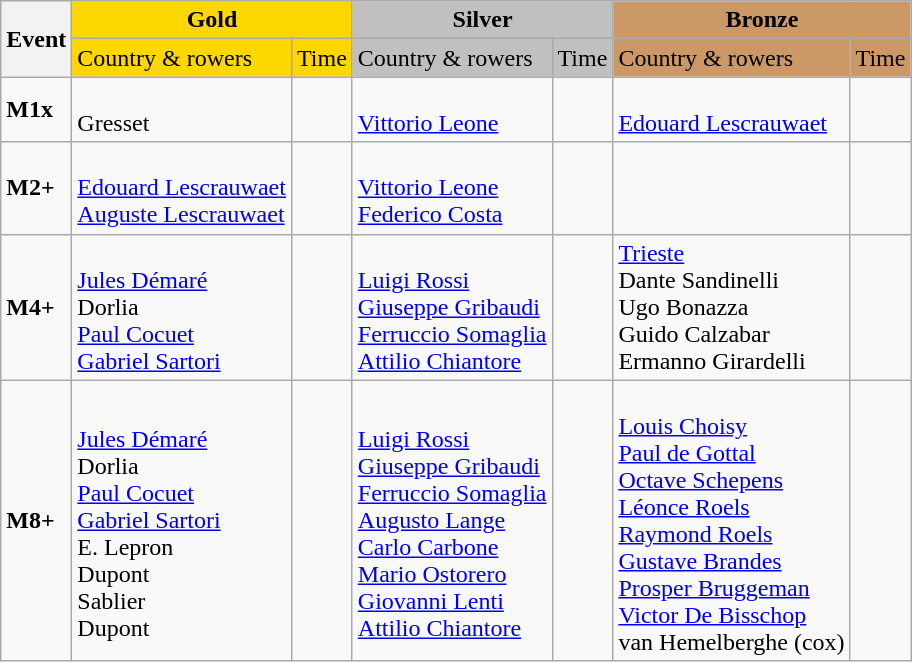<table class="wikitable">
<tr>
<th rowspan="2">Event</th>
<th colspan="2" style="background:gold;">Gold</th>
<th colspan="2" style="background:silver;">Silver</th>
<th colspan="2" style="background:#c96;">Bronze</th>
</tr>
<tr>
<td style="background:gold;">Country & rowers</td>
<td style="background:gold;">Time</td>
<td style="background:silver;">Country & rowers</td>
<td style="background:silver;">Time</td>
<td style="background:#c96;">Country & rowers</td>
<td style="background:#c96;">Time</td>
</tr>
<tr>
<td><strong>M1x</strong></td>
<td> <br> Gresset</td>
<td></td>
<td> <br> <a href='#'>Vittorio Leone</a></td>
<td></td>
<td> <br> <a href='#'>Edouard Lescrauwaet</a></td>
<td></td>
</tr>
<tr>
<td><strong>M2+</strong></td>
<td> <br> <a href='#'>Edouard Lescrauwaet</a> <br> <a href='#'>Auguste Lescrauwaet</a></td>
<td></td>
<td> <br> <a href='#'>Vittorio Leone</a> <br> <a href='#'>Federico Costa</a></td>
<td></td>
<td></td>
<td></td>
</tr>
<tr>
<td><strong>M4+</strong></td>
<td> <br> <a href='#'>Jules Démaré</a> <br> Dorlia <br> <a href='#'>Paul Cocuet</a> <br> <a href='#'>Gabriel Sartori</a></td>
<td></td>
<td> <br> <a href='#'>Luigi Rossi</a> <br> <a href='#'>Giuseppe Gribaudi</a> <br> <a href='#'>Ferruccio Somaglia</a> <br> <a href='#'>Attilio Chiantore</a></td>
<td></td>
<td> <a href='#'>Trieste</a> <br> Dante Sandinelli <br> Ugo Bonazza <br> Guido Calzabar <br> Ermanno Girardelli</td>
<td></td>
</tr>
<tr>
<td><strong>M8+</strong></td>
<td> <br> <a href='#'>Jules Démaré</a> <br> Dorlia <br> <a href='#'>Paul Cocuet</a> <br> <a href='#'>Gabriel Sartori</a> <br> E. Lepron <br> Dupont <br> Sablier <br> Dupont</td>
<td></td>
<td> <br> <a href='#'>Luigi Rossi</a> <br> <a href='#'>Giuseppe Gribaudi</a> <br> <a href='#'>Ferruccio Somaglia</a> <br> <a href='#'>Augusto Lange</a> <br> <a href='#'>Carlo Carbone</a> <br> <a href='#'>Mario Ostorero</a> <br> <a href='#'>Giovanni Lenti</a> <br> <a href='#'>Attilio Chiantore</a></td>
<td></td>
<td> <br> <a href='#'>Louis Choisy</a> <br> <a href='#'>Paul de Gottal</a> <br> <a href='#'>Octave Schepens</a> <br> <a href='#'>Léonce Roels</a> <br> <a href='#'>Raymond Roels</a> <br> <a href='#'>Gustave Brandes</a> <br> <a href='#'>Prosper Bruggeman</a> <br> <a href='#'>Victor De Bisschop</a> <br> van Hemelberghe (cox)</td>
<td></td>
</tr>
</table>
